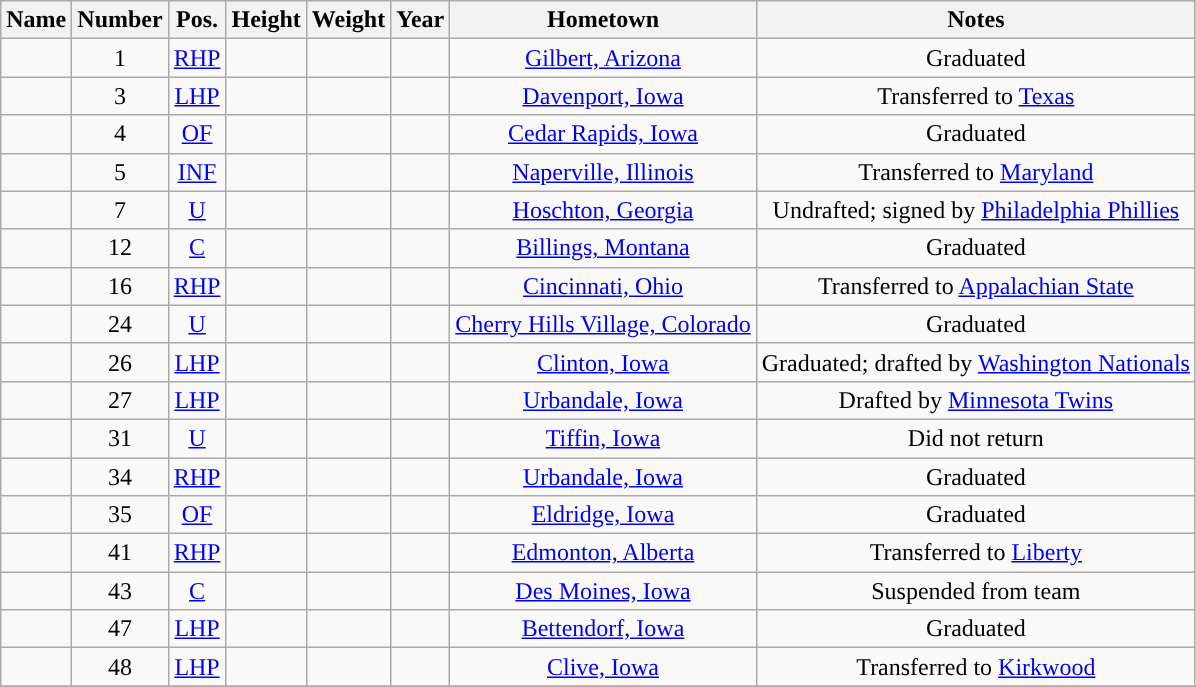<table class="wikitable sortable sortable" style="text-align: center">
<tr align=center>
<th>Name</th>
<th>Number</th>
<th>Pos.</th>
<th>Height</th>
<th>Weight</th>
<th>Year</th>
<th>Hometown</th>
<th>Notes</th>
</tr>
<tr>
<td></td>
<td>1</td>
<td><a href='#'>RHP</a></td>
<td></td>
<td></td>
<td></td>
<td><a href='#'>Gilbert, Arizona</a></td>
<td>Graduated</td>
</tr>
<tr>
<td></td>
<td>3</td>
<td><a href='#'>LHP</a></td>
<td></td>
<td></td>
<td></td>
<td><a href='#'>Davenport, Iowa</a></td>
<td>Transferred to <a href='#'>Texas</a></td>
</tr>
<tr>
<td></td>
<td>4</td>
<td><a href='#'>OF</a></td>
<td></td>
<td></td>
<td></td>
<td><a href='#'>Cedar Rapids, Iowa</a></td>
<td>Graduated</td>
</tr>
<tr>
<td></td>
<td>5</td>
<td><a href='#'>INF</a></td>
<td></td>
<td></td>
<td></td>
<td><a href='#'>Naperville, Illinois</a></td>
<td>Transferred to <a href='#'>Maryland</a></td>
</tr>
<tr>
<td></td>
<td>7</td>
<td><a href='#'>U</a></td>
<td></td>
<td></td>
<td></td>
<td><a href='#'>Hoschton, Georgia</a></td>
<td>Undrafted; signed by <a href='#'>Philadelphia Phillies</a></td>
</tr>
<tr>
<td></td>
<td>12</td>
<td><a href='#'>C</a></td>
<td></td>
<td></td>
<td></td>
<td><a href='#'>Billings, Montana</a></td>
<td>Graduated</td>
</tr>
<tr>
<td></td>
<td>16</td>
<td><a href='#'>RHP</a></td>
<td></td>
<td></td>
<td></td>
<td><a href='#'>Cincinnati, Ohio</a></td>
<td>Transferred to <a href='#'>Appalachian State</a></td>
</tr>
<tr>
<td></td>
<td>24</td>
<td><a href='#'>U</a></td>
<td></td>
<td></td>
<td></td>
<td><a href='#'>Cherry Hills Village, Colorado</a></td>
<td>Graduated</td>
</tr>
<tr>
<td></td>
<td>26</td>
<td><a href='#'>LHP</a></td>
<td></td>
<td></td>
<td></td>
<td><a href='#'>Clinton, Iowa</a></td>
<td>Graduated; drafted by <a href='#'>Washington Nationals</a></td>
</tr>
<tr>
<td></td>
<td>27</td>
<td><a href='#'>LHP</a></td>
<td></td>
<td></td>
<td></td>
<td><a href='#'>Urbandale, Iowa</a></td>
<td>Drafted by <a href='#'>Minnesota Twins</a></td>
</tr>
<tr>
<td></td>
<td>31</td>
<td><a href='#'>U</a></td>
<td></td>
<td></td>
<td></td>
<td><a href='#'>Tiffin, Iowa</a></td>
<td>Did not return</td>
</tr>
<tr>
<td></td>
<td>34</td>
<td><a href='#'>RHP</a></td>
<td></td>
<td></td>
<td></td>
<td><a href='#'>Urbandale, Iowa</a></td>
<td>Graduated</td>
</tr>
<tr>
<td></td>
<td>35</td>
<td><a href='#'>OF</a></td>
<td></td>
<td></td>
<td></td>
<td><a href='#'>Eldridge, Iowa</a></td>
<td>Graduated</td>
</tr>
<tr>
<td></td>
<td>41</td>
<td><a href='#'>RHP</a></td>
<td></td>
<td></td>
<td></td>
<td><a href='#'>Edmonton, Alberta</a></td>
<td>Transferred to <a href='#'>Liberty</a></td>
</tr>
<tr>
<td></td>
<td>43</td>
<td><a href='#'>C</a></td>
<td></td>
<td></td>
<td></td>
<td><a href='#'>Des Moines, Iowa</a></td>
<td>Suspended from team</td>
</tr>
<tr>
<td></td>
<td>47</td>
<td><a href='#'>LHP</a></td>
<td></td>
<td></td>
<td></td>
<td><a href='#'>Bettendorf, Iowa</a></td>
<td>Graduated</td>
</tr>
<tr>
<td></td>
<td>48</td>
<td><a href='#'>LHP</a></td>
<td></td>
<td></td>
<td></td>
<td><a href='#'>Clive, Iowa</a></td>
<td>Transferred to <a href='#'>Kirkwood</a></td>
</tr>
<tr>
</tr>
</table>
